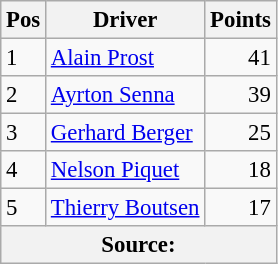<table class="wikitable" style="font-size: 95%;">
<tr>
<th>Pos</th>
<th>Driver</th>
<th>Points</th>
</tr>
<tr>
<td>1</td>
<td> <a href='#'>Alain Prost</a></td>
<td align="right">41</td>
</tr>
<tr>
<td>2</td>
<td> <a href='#'>Ayrton Senna</a></td>
<td align="right">39</td>
</tr>
<tr>
<td>3</td>
<td> <a href='#'>Gerhard Berger</a></td>
<td align="right">25</td>
</tr>
<tr>
<td>4</td>
<td> <a href='#'>Nelson Piquet</a></td>
<td align="right">18</td>
</tr>
<tr>
<td>5</td>
<td> <a href='#'>Thierry Boutsen</a></td>
<td align="right">17</td>
</tr>
<tr>
<th colspan=4>Source: </th>
</tr>
</table>
